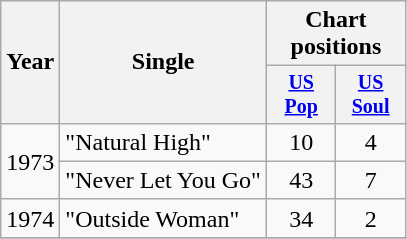<table class="wikitable" style="text-align:center;">
<tr>
<th rowspan="2">Year</th>
<th rowspan="2">Single</th>
<th colspan="3">Chart positions</th>
</tr>
<tr style="font-size:smaller;">
<th width="40"><a href='#'>US<br>Pop</a></th>
<th width="40"><a href='#'>US<br>Soul</a></th>
</tr>
<tr>
<td rowspan="2">1973</td>
<td align="left">"Natural High"</td>
<td>10</td>
<td>4</td>
</tr>
<tr>
<td align="left">"Never Let You Go"</td>
<td>43</td>
<td>7</td>
</tr>
<tr>
<td rowspan="1">1974</td>
<td align="left">"Outside Woman"</td>
<td>34</td>
<td>2</td>
</tr>
<tr>
</tr>
</table>
